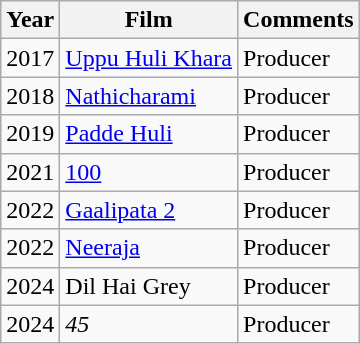<table class="wikitable">
<tr>
<th>Year</th>
<th>Film</th>
<th>Comments</th>
</tr>
<tr>
<td>2017</td>
<td><a href='#'>Uppu Huli Khara</a></td>
<td>Producer</td>
</tr>
<tr>
<td>2018</td>
<td><a href='#'>Nathicharami</a></td>
<td>Producer</td>
</tr>
<tr>
<td>2019</td>
<td><a href='#'>Padde Huli</a></td>
<td>Producer</td>
</tr>
<tr>
<td>2021</td>
<td><a href='#'>100</a></td>
<td>Producer</td>
</tr>
<tr>
<td>2022</td>
<td><a href='#'>Gaalipata 2</a></td>
<td>Producer</td>
</tr>
<tr>
<td>2022</td>
<td><a href='#'>Neeraja</a></td>
<td>Producer</td>
</tr>
<tr>
<td>2024</td>
<td>Dil Hai Grey</td>
<td>Producer</td>
</tr>
<tr>
<td>2024</td>
<td><em>45</em></td>
<td>Producer</td>
</tr>
</table>
